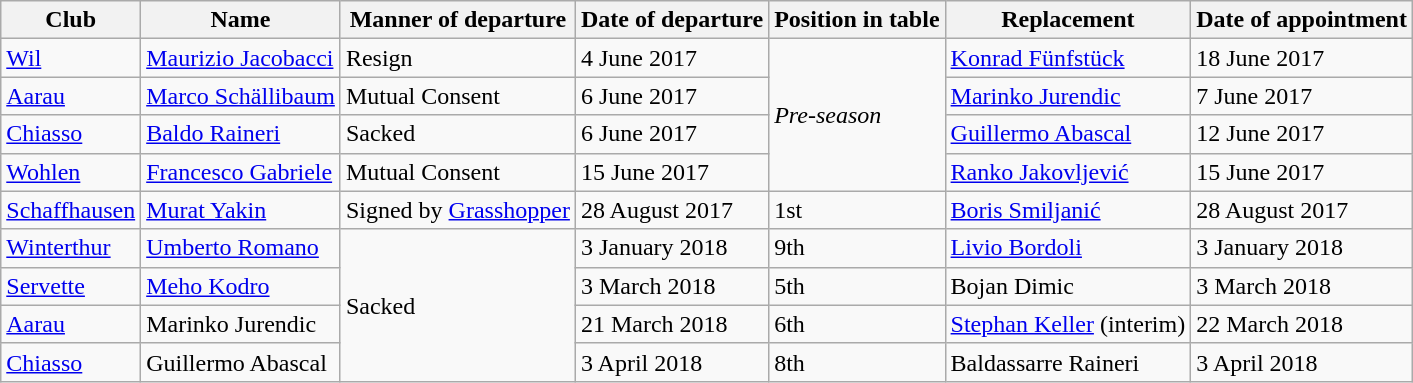<table class="wikitable">
<tr>
<th>Club</th>
<th>Name</th>
<th>Manner of departure</th>
<th>Date of departure</th>
<th>Position in table</th>
<th>Replacement</th>
<th>Date of appointment</th>
</tr>
<tr>
<td><a href='#'>Wil</a></td>
<td> <a href='#'>Maurizio Jacobacci</a></td>
<td>Resign</td>
<td>4 June 2017</td>
<td rowspan=4><em>Pre-season</em></td>
<td> <a href='#'>Konrad Fünfstück</a></td>
<td>18 June 2017</td>
</tr>
<tr>
<td><a href='#'>Aarau</a></td>
<td> <a href='#'>Marco Schällibaum</a></td>
<td>Mutual Consent</td>
<td>6 June 2017</td>
<td> <a href='#'>Marinko Jurendic</a></td>
<td>7 June 2017</td>
</tr>
<tr>
<td><a href='#'>Chiasso</a></td>
<td> <a href='#'>Baldo Raineri</a></td>
<td>Sacked</td>
<td>6 June 2017</td>
<td> <a href='#'>Guillermo Abascal</a></td>
<td>12 June 2017</td>
</tr>
<tr>
<td><a href='#'>Wohlen</a></td>
<td> <a href='#'>Francesco Gabriele</a></td>
<td>Mutual Consent</td>
<td>15 June 2017</td>
<td> <a href='#'>Ranko Jakovljević</a></td>
<td>15 June 2017</td>
</tr>
<tr>
<td><a href='#'>Schaffhausen</a></td>
<td> <a href='#'>Murat Yakin</a></td>
<td>Signed by <a href='#'>Grasshopper</a></td>
<td>28 August 2017</td>
<td>1st</td>
<td> <a href='#'>Boris Smiljanić</a></td>
<td>28 August 2017</td>
</tr>
<tr>
<td><a href='#'>Winterthur</a></td>
<td> <a href='#'>Umberto Romano</a></td>
<td rowspan="4">Sacked</td>
<td>3 January 2018</td>
<td>9th</td>
<td> <a href='#'>Livio Bordoli</a></td>
<td>3 January 2018</td>
</tr>
<tr>
<td><a href='#'>Servette</a></td>
<td> <a href='#'>Meho Kodro</a></td>
<td>3 March 2018</td>
<td>5th</td>
<td> Bojan Dimic</td>
<td>3 March 2018</td>
</tr>
<tr>
<td><a href='#'>Aarau</a></td>
<td> Marinko Jurendic</td>
<td>21 March 2018</td>
<td>6th</td>
<td> <a href='#'>Stephan Keller</a> (interim)</td>
<td>22 March 2018</td>
</tr>
<tr>
<td><a href='#'>Chiasso</a></td>
<td> Guillermo Abascal</td>
<td>3 April 2018</td>
<td>8th</td>
<td> Baldassarre Raineri</td>
<td>3 April 2018</td>
</tr>
</table>
